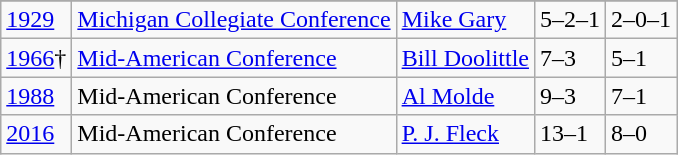<table class="wikitable">
<tr>
</tr>
<tr>
<td><a href='#'>1929</a></td>
<td><a href='#'>Michigan Collegiate Conference</a></td>
<td><a href='#'>Mike Gary</a></td>
<td>5–2–1</td>
<td>2–0–1</td>
</tr>
<tr>
<td><a href='#'>1966</a>†</td>
<td><a href='#'>Mid-American Conference</a></td>
<td><a href='#'>Bill Doolittle</a></td>
<td>7–3</td>
<td>5–1</td>
</tr>
<tr>
<td><a href='#'>1988</a></td>
<td>Mid-American Conference</td>
<td><a href='#'>Al Molde</a></td>
<td>9–3</td>
<td>7–1</td>
</tr>
<tr>
<td><a href='#'>2016</a></td>
<td>Mid-American Conference</td>
<td><a href='#'>P. J. Fleck</a></td>
<td>13–1</td>
<td>8–0</td>
</tr>
</table>
